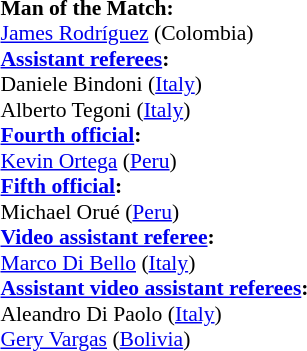<table width=50% style="font-size:90%">
<tr>
<td><br><strong>Man of the Match:</strong>
<br><a href='#'>James Rodríguez</a> (Colombia)<br><strong><a href='#'>Assistant referees</a>:</strong>
<br>Daniele Bindoni (<a href='#'>Italy</a>)
<br>Alberto Tegoni (<a href='#'>Italy</a>)
<br><strong><a href='#'>Fourth official</a>:</strong>
<br><a href='#'>Kevin Ortega</a> (<a href='#'>Peru</a>)
<br><strong><a href='#'>Fifth official</a>:</strong>
<br>Michael Orué (<a href='#'>Peru</a>)
<br><strong><a href='#'>Video assistant referee</a>:</strong>
<br><a href='#'>Marco Di Bello</a> (<a href='#'>Italy</a>)
<br><strong><a href='#'>Assistant video assistant referees</a>:</strong>
<br>Aleandro Di Paolo (<a href='#'>Italy</a>)
<br><a href='#'>Gery Vargas</a> (<a href='#'>Bolivia</a>)</td>
</tr>
</table>
